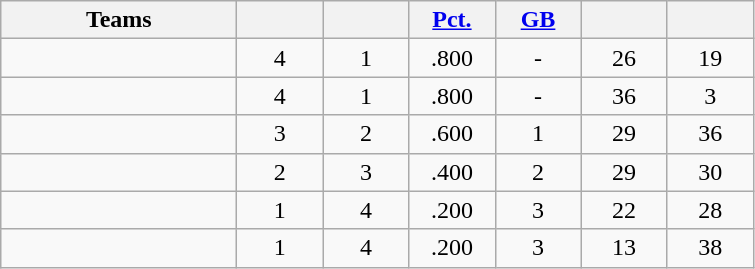<table class="wikitable" style="text-align:center;">
<tr>
<th width=150px>Teams</th>
<th width=50px></th>
<th width=50px></th>
<th width=50px><a href='#'>Pct.</a></th>
<th width=50px><a href='#'>GB</a></th>
<th width=50px></th>
<th width=50px></th>
</tr>
<tr style="background-color:">
<td align=left></td>
<td>4</td>
<td>1</td>
<td>.800</td>
<td>-</td>
<td>26</td>
<td>19</td>
</tr>
<tr style="background-color:">
<td align=left></td>
<td>4</td>
<td>1</td>
<td>.800</td>
<td>-</td>
<td>36</td>
<td>3</td>
</tr>
<tr style="background-color:">
<td align=left></td>
<td>3</td>
<td>2</td>
<td>.600</td>
<td>1</td>
<td>29</td>
<td>36</td>
</tr>
<tr style="background-color:">
<td align=left></td>
<td>2</td>
<td>3</td>
<td>.400</td>
<td>2</td>
<td>29</td>
<td>30</td>
</tr>
<tr style="background-color:">
<td align=left></td>
<td>1</td>
<td>4</td>
<td>.200</td>
<td>3</td>
<td>22</td>
<td>28</td>
</tr>
<tr style="background-color:">
<td align=left></td>
<td>1</td>
<td>4</td>
<td>.200</td>
<td>3</td>
<td>13</td>
<td>38</td>
</tr>
</table>
